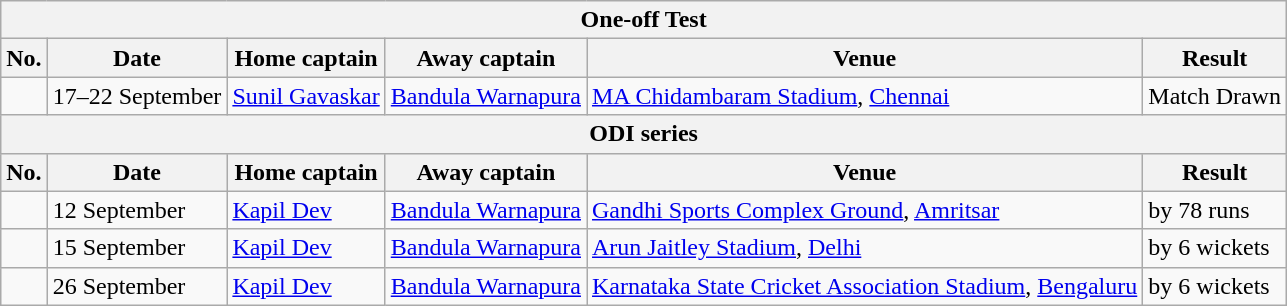<table class="wikitable">
<tr>
<th colspan="9">One-off Test</th>
</tr>
<tr>
<th>No.</th>
<th>Date</th>
<th>Home captain</th>
<th>Away captain</th>
<th>Venue</th>
<th>Result</th>
</tr>
<tr>
<td></td>
<td>17–22 September</td>
<td><a href='#'>Sunil Gavaskar</a></td>
<td><a href='#'>Bandula Warnapura</a></td>
<td><a href='#'>MA Chidambaram Stadium</a>, <a href='#'>Chennai</a></td>
<td>Match Drawn</td>
</tr>
<tr>
<th colspan="9">ODI series</th>
</tr>
<tr>
<th>No.</th>
<th>Date</th>
<th>Home captain</th>
<th>Away captain</th>
<th>Venue</th>
<th>Result</th>
</tr>
<tr>
<td></td>
<td>12 September</td>
<td><a href='#'>Kapil Dev</a></td>
<td><a href='#'>Bandula Warnapura</a></td>
<td><a href='#'>Gandhi Sports Complex Ground</a>, <a href='#'>Amritsar</a></td>
<td> by 78 runs</td>
</tr>
<tr>
<td></td>
<td>15 September</td>
<td><a href='#'>Kapil Dev</a></td>
<td><a href='#'>Bandula Warnapura</a></td>
<td><a href='#'>Arun Jaitley Stadium</a>, <a href='#'>Delhi</a></td>
<td> by 6 wickets</td>
</tr>
<tr>
<td></td>
<td>26 September</td>
<td><a href='#'>Kapil Dev</a></td>
<td><a href='#'>Bandula Warnapura</a></td>
<td><a href='#'>Karnataka State Cricket Association Stadium</a>, <a href='#'>Bengaluru</a></td>
<td> by 6 wickets</td>
</tr>
</table>
